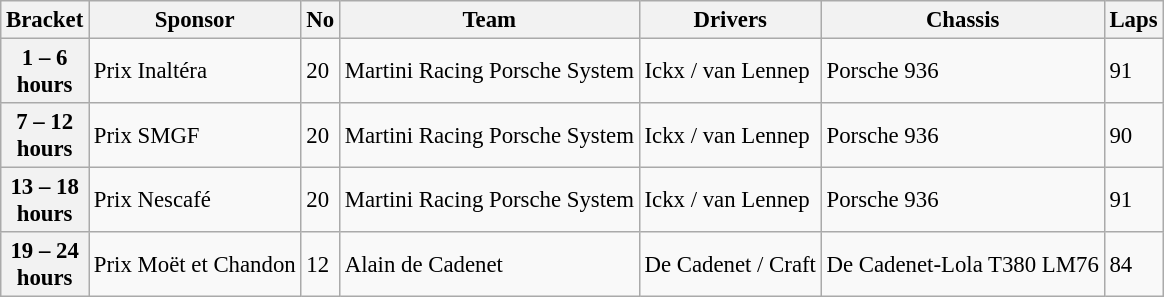<table class="wikitable" style="font-size: 95%;">
<tr>
<th>Bracket</th>
<th>Sponsor</th>
<th>No</th>
<th>Team</th>
<th>Drivers</th>
<th>Chassis</th>
<th>Laps</th>
</tr>
<tr>
<th>1 – 6<br>hours</th>
<td>Prix Inaltéra</td>
<td>20</td>
<td> Martini Racing Porsche System</td>
<td>Ickx / van Lennep</td>
<td>Porsche 936</td>
<td>91</td>
</tr>
<tr>
<th>7 – 12<br>hours</th>
<td>Prix SMGF</td>
<td>20</td>
<td> Martini Racing Porsche System</td>
<td>Ickx / van Lennep</td>
<td>Porsche 936</td>
<td>90</td>
</tr>
<tr>
<th>13 – 18<br>hours</th>
<td>Prix Nescafé</td>
<td>20</td>
<td> Martini Racing Porsche System</td>
<td>Ickx / van Lennep</td>
<td>Porsche 936</td>
<td>91</td>
</tr>
<tr>
<th>19 – 24<br>hours</th>
<td>Prix Moët et Chandon</td>
<td>12</td>
<td> Alain de Cadenet</td>
<td>De Cadenet / Craft</td>
<td>De Cadenet-Lola T380 LM76</td>
<td>84</td>
</tr>
</table>
